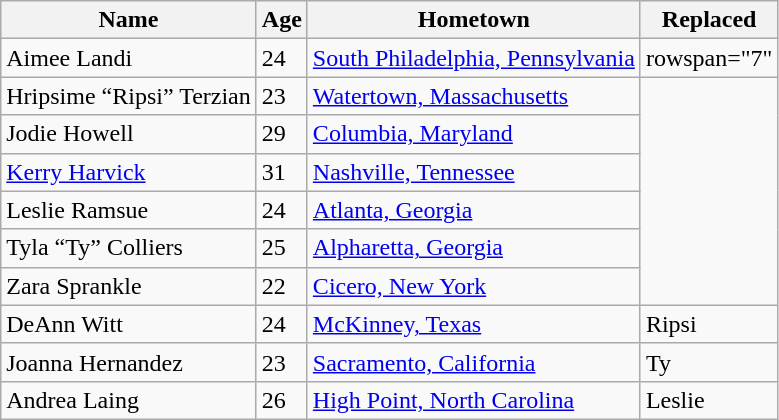<table class="wikitable sortable plainrowheaders">
<tr>
<th scope="col">Name</th>
<th scope="col">Age</th>
<th scope="col">Hometown</th>
<th scope="col">Replaced</th>
</tr>
<tr>
<td scope="row">Aimee Landi</td>
<td>24</td>
<td><a href='#'>South Philadelphia, Pennsylvania</a></td>
<td>rowspan="7" </td>
</tr>
<tr>
<td scope="row">Hripsime “Ripsi” Terzian</td>
<td>23</td>
<td><a href='#'>Watertown, Massachusetts</a></td>
</tr>
<tr>
<td scope="row">Jodie Howell</td>
<td>29</td>
<td><a href='#'>Columbia, Maryland</a></td>
</tr>
<tr>
<td scope="row"><a href='#'>Kerry Harvick</a></td>
<td>31</td>
<td><a href='#'>Nashville, Tennessee</a></td>
</tr>
<tr>
<td scope="row">Leslie Ramsue</td>
<td>24</td>
<td><a href='#'>Atlanta, Georgia</a></td>
</tr>
<tr>
<td scope="row">Tyla “Ty” Colliers</td>
<td>25</td>
<td><a href='#'>Alpharetta, Georgia</a></td>
</tr>
<tr>
<td scope="row">Zara Sprankle</td>
<td>22</td>
<td><a href='#'>Cicero, New York</a></td>
</tr>
<tr>
<td scope="row">DeAnn Witt</td>
<td>24</td>
<td><a href='#'>McKinney, Texas</a></td>
<td>Ripsi</td>
</tr>
<tr>
<td scope="row">Joanna Hernandez</td>
<td>23</td>
<td><a href='#'>Sacramento, California</a></td>
<td>Ty</td>
</tr>
<tr>
<td scope="row">Andrea Laing</td>
<td>26</td>
<td><a href='#'>High Point, North Carolina</a></td>
<td>Leslie</td>
</tr>
</table>
